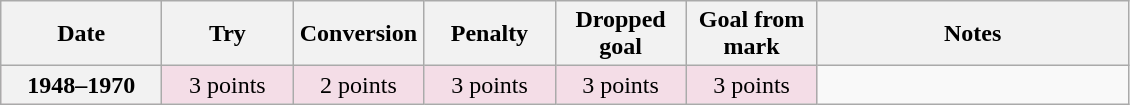<table class="wikitable">
<tr>
<th scope="col" width="100px">Date</th>
<th scope="col" width="80px">Try</th>
<th scope="col" width="80px">Conversion</th>
<th scope="col" width="80px">Penalty</th>
<th scope="col" width="80px">Dropped goal</th>
<th scope="col" width="80px">Goal from mark</th>
<th scope="col" width="200px">Notes<br></th>
</tr>
<tr style="text-align:center;  background:#F4DDE7;">
<th>1948–1970</th>
<td>3 points</td>
<td>2 points</td>
<td>3 points</td>
<td>3 points</td>
<td>3 points<br></td>
</tr>
</table>
